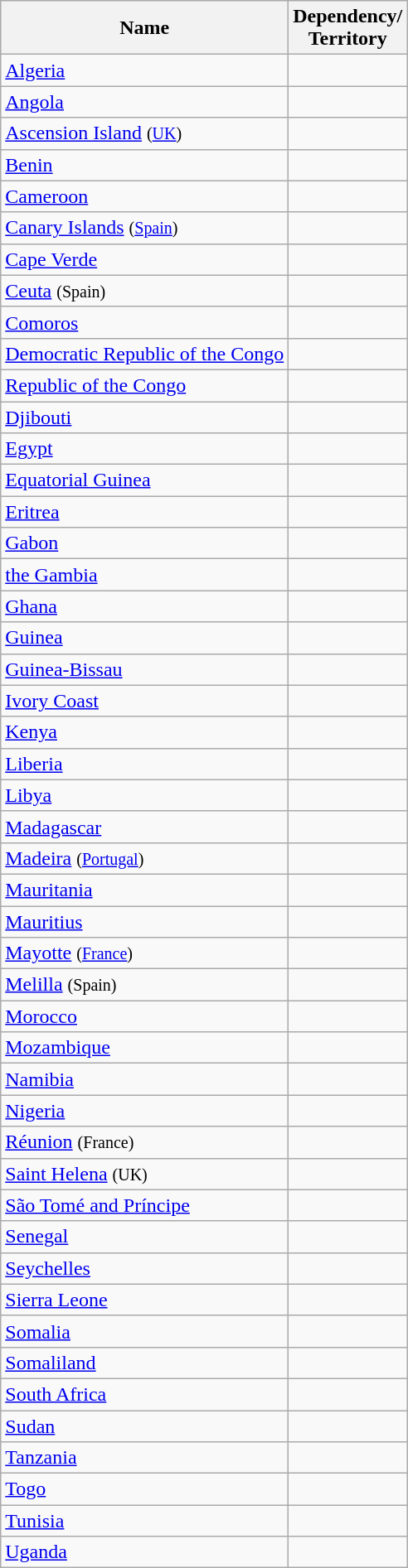<table class="wikitable sortable">
<tr>
<th>Name</th>
<th>Dependency/<br>Territory</th>
</tr>
<tr>
<td><a href='#'>Algeria</a></td>
<td></td>
</tr>
<tr>
<td><a href='#'>Angola</a></td>
<td></td>
</tr>
<tr>
<td><a href='#'>Ascension Island</a> <small>(<a href='#'>UK</a>)</small></td>
<td></td>
</tr>
<tr>
<td><a href='#'>Benin</a></td>
<td></td>
</tr>
<tr>
<td><a href='#'>Cameroon</a></td>
<td></td>
</tr>
<tr>
<td><a href='#'>Canary Islands</a> <small>(<a href='#'>Spain</a>)</small></td>
<td></td>
</tr>
<tr>
<td><a href='#'>Cape Verde</a></td>
<td></td>
</tr>
<tr>
<td><a href='#'>Ceuta</a> <small>(Spain)</small></td>
<td></td>
</tr>
<tr>
<td><a href='#'>Comoros</a></td>
<td></td>
</tr>
<tr>
<td><a href='#'>Democratic Republic of the Congo</a></td>
<td></td>
</tr>
<tr>
<td><a href='#'>Republic of the Congo</a></td>
<td></td>
</tr>
<tr>
<td><a href='#'>Djibouti</a></td>
<td></td>
</tr>
<tr>
<td><a href='#'>Egypt</a></td>
<td></td>
</tr>
<tr>
<td><a href='#'>Equatorial Guinea</a></td>
<td></td>
</tr>
<tr>
<td><a href='#'>Eritrea</a></td>
<td></td>
</tr>
<tr>
<td><a href='#'>Gabon</a></td>
<td></td>
</tr>
<tr>
<td><a href='#'>the Gambia</a></td>
<td></td>
</tr>
<tr>
<td><a href='#'>Ghana</a></td>
<td></td>
</tr>
<tr>
<td><a href='#'>Guinea</a></td>
<td></td>
</tr>
<tr>
<td><a href='#'>Guinea-Bissau</a></td>
<td></td>
</tr>
<tr>
<td><a href='#'>Ivory Coast</a></td>
<td></td>
</tr>
<tr>
<td><a href='#'>Kenya</a></td>
<td></td>
</tr>
<tr>
<td><a href='#'>Liberia</a></td>
<td></td>
</tr>
<tr>
<td><a href='#'>Libya</a></td>
<td></td>
</tr>
<tr>
<td><a href='#'>Madagascar</a></td>
<td></td>
</tr>
<tr>
<td><a href='#'>Madeira</a> <small>(<a href='#'>Portugal</a>)</small></td>
<td></td>
</tr>
<tr>
<td><a href='#'>Mauritania</a></td>
<td></td>
</tr>
<tr>
<td><a href='#'>Mauritius</a></td>
<td></td>
</tr>
<tr>
<td><a href='#'>Mayotte</a> <small>(<a href='#'>France</a>)</small></td>
<td></td>
</tr>
<tr>
<td><a href='#'>Melilla</a> <small>(Spain)</small></td>
<td></td>
</tr>
<tr>
<td><a href='#'>Morocco</a></td>
<td></td>
</tr>
<tr>
<td><a href='#'>Mozambique</a></td>
<td></td>
</tr>
<tr>
<td><a href='#'>Namibia</a></td>
<td></td>
</tr>
<tr>
<td><a href='#'>Nigeria</a></td>
<td></td>
</tr>
<tr>
<td><a href='#'>Réunion</a> <small>(France)</small></td>
<td></td>
</tr>
<tr>
<td><a href='#'>Saint Helena</a> <small>(UK)</small></td>
<td></td>
</tr>
<tr>
<td><a href='#'>São Tomé and Príncipe</a></td>
<td></td>
</tr>
<tr>
<td><a href='#'>Senegal</a></td>
<td></td>
</tr>
<tr>
<td><a href='#'>Seychelles</a></td>
<td></td>
</tr>
<tr>
<td><a href='#'>Sierra Leone</a></td>
<td></td>
</tr>
<tr>
<td><a href='#'>Somalia</a></td>
<td></td>
</tr>
<tr>
<td><a href='#'>Somaliland</a></td>
<td></td>
</tr>
<tr>
<td><a href='#'>South Africa</a></td>
<td></td>
</tr>
<tr>
<td><a href='#'>Sudan</a></td>
<td></td>
</tr>
<tr>
<td><a href='#'>Tanzania</a></td>
<td></td>
</tr>
<tr>
<td><a href='#'>Togo</a></td>
<td></td>
</tr>
<tr>
<td><a href='#'>Tunisia</a></td>
<td></td>
</tr>
<tr>
<td><a href='#'>Uganda</a></td>
<td></td>
</tr>
</table>
